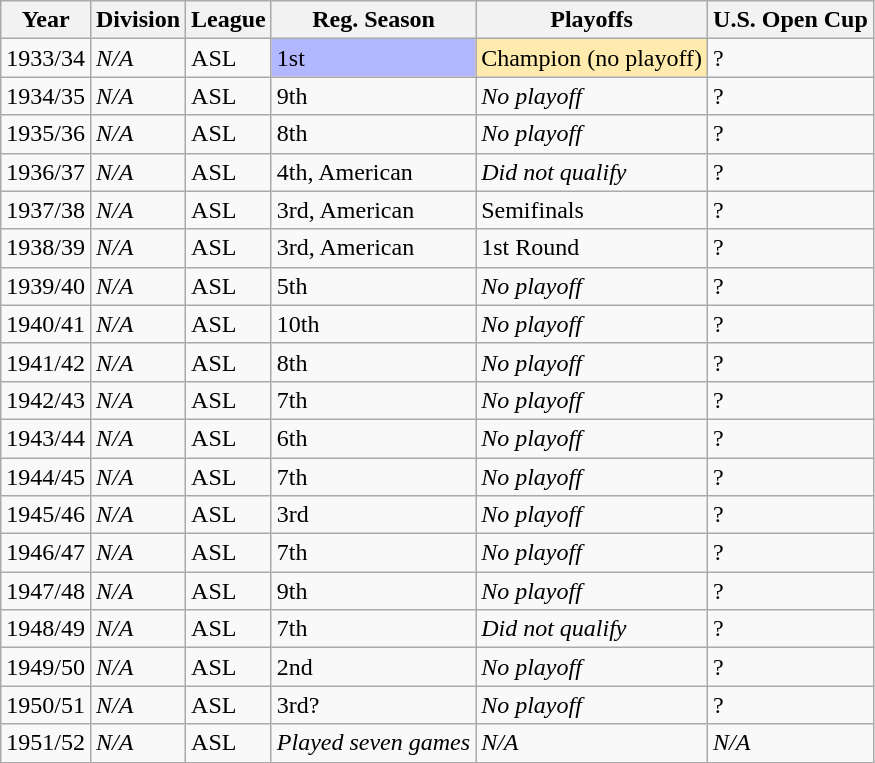<table class="wikitable">
<tr>
<th>Year</th>
<th>Division</th>
<th>League</th>
<th>Reg. Season</th>
<th>Playoffs</th>
<th>U.S. Open Cup</th>
</tr>
<tr>
<td>1933/34</td>
<td><em>N/A</em></td>
<td>ASL</td>
<td bgcolor="B3B7FF">1st</td>
<td bgcolor="FFEBAD">Champion (no playoff)</td>
<td>?</td>
</tr>
<tr>
<td>1934/35</td>
<td><em>N/A</em></td>
<td>ASL</td>
<td>9th</td>
<td><em>No playoff</em></td>
<td>?</td>
</tr>
<tr>
<td>1935/36</td>
<td><em>N/A</em></td>
<td>ASL</td>
<td>8th</td>
<td><em>No playoff</em></td>
<td>?</td>
</tr>
<tr>
<td>1936/37</td>
<td><em>N/A</em></td>
<td>ASL</td>
<td>4th, American</td>
<td><em>Did not qualify</em></td>
<td>?</td>
</tr>
<tr>
<td>1937/38</td>
<td><em>N/A</em></td>
<td>ASL</td>
<td>3rd, American</td>
<td>Semifinals</td>
<td>?</td>
</tr>
<tr>
<td>1938/39</td>
<td><em>N/A</em></td>
<td>ASL</td>
<td>3rd, American</td>
<td>1st Round</td>
<td>?</td>
</tr>
<tr>
<td>1939/40</td>
<td><em>N/A</em></td>
<td>ASL</td>
<td>5th</td>
<td><em>No playoff</em></td>
<td>?</td>
</tr>
<tr>
<td>1940/41</td>
<td><em>N/A</em></td>
<td>ASL</td>
<td>10th</td>
<td><em>No playoff</em></td>
<td>?</td>
</tr>
<tr>
<td>1941/42</td>
<td><em>N/A</em></td>
<td>ASL</td>
<td>8th</td>
<td><em>No playoff</em></td>
<td>?</td>
</tr>
<tr>
<td>1942/43</td>
<td><em>N/A</em></td>
<td>ASL</td>
<td>7th</td>
<td><em>No playoff</em></td>
<td>?</td>
</tr>
<tr>
<td>1943/44</td>
<td><em>N/A</em></td>
<td>ASL</td>
<td>6th</td>
<td><em>No playoff</em></td>
<td>?</td>
</tr>
<tr>
<td>1944/45</td>
<td><em>N/A</em></td>
<td>ASL</td>
<td>7th</td>
<td><em>No playoff</em></td>
<td>?</td>
</tr>
<tr>
<td>1945/46</td>
<td><em>N/A</em></td>
<td>ASL</td>
<td>3rd</td>
<td><em>No playoff</em></td>
<td>?</td>
</tr>
<tr>
<td>1946/47</td>
<td><em>N/A</em></td>
<td>ASL</td>
<td>7th</td>
<td><em>No playoff</em></td>
<td>?</td>
</tr>
<tr>
<td>1947/48</td>
<td><em>N/A</em></td>
<td>ASL</td>
<td>9th</td>
<td><em>No playoff</em></td>
<td>?</td>
</tr>
<tr>
<td>1948/49</td>
<td><em>N/A</em></td>
<td>ASL</td>
<td>7th</td>
<td><em>Did not qualify</em></td>
<td>?</td>
</tr>
<tr>
<td>1949/50</td>
<td><em>N/A</em></td>
<td>ASL</td>
<td>2nd</td>
<td><em>No playoff</em></td>
<td>?</td>
</tr>
<tr>
<td>1950/51</td>
<td><em>N/A</em></td>
<td>ASL</td>
<td>3rd?</td>
<td><em>No playoff</em></td>
<td>?</td>
</tr>
<tr>
<td>1951/52</td>
<td><em>N/A</em></td>
<td>ASL</td>
<td><em>Played seven games</em></td>
<td><em>N/A</em></td>
<td><em>N/A</em></td>
</tr>
</table>
